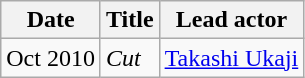<table class="wikitable">
<tr>
<th>Date</th>
<th>Title</th>
<th>Lead actor</th>
</tr>
<tr>
<td>Oct 2010</td>
<td><em>Cut</em></td>
<td><a href='#'>Takashi Ukaji</a></td>
</tr>
</table>
